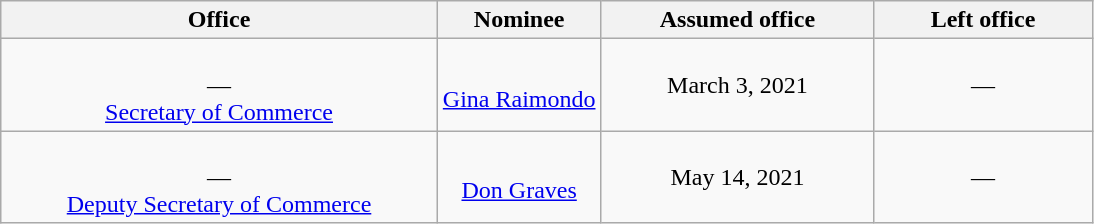<table class="wikitable sortable" style="text-align:center">
<tr>
<th style="width:40%;">Office</th>
<th style="width:15%;">Nominee</th>
<th style="width:25%;" data-sort-type="date">Assumed office</th>
<th style="width:20%;" data-sort-type="date">Left office</th>
</tr>
<tr>
<td><br>—<br><a href='#'>Secretary of Commerce</a></td>
<td><br><a href='#'>Gina Raimondo</a></td>
<td data-sort-value="March 3, 2021">March 3, 2021<br></td>
<td>—</td>
</tr>
<tr>
<td><br>—<br><a href='#'>Deputy Secretary of Commerce</a></td>
<td><br><a href='#'>Don Graves</a></td>
<td data-sort-value="May 14, 2021">May 14, 2021<br></td>
<td>—</td>
</tr>
</table>
